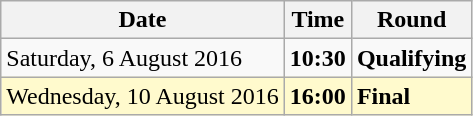<table class="wikitable">
<tr>
<th>Date</th>
<th>Time</th>
<th>Round</th>
</tr>
<tr>
<td>Saturday, 6 August 2016</td>
<td><strong>10:30</strong></td>
<td><strong>Qualifying</strong></td>
</tr>
<tr style=background:lemonchiffon>
<td>Wednesday, 10 August 2016</td>
<td><strong>16:00</strong></td>
<td><strong>Final</strong></td>
</tr>
</table>
